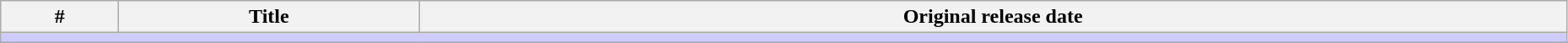<table class="wikitable" width="98%">
<tr>
<th>#</th>
<th>Title</th>
<th>Original release date</th>
</tr>
<tr>
<td colspan="150" bgcolor="#CCF"></td>
</tr>
<tr>
</tr>
</table>
